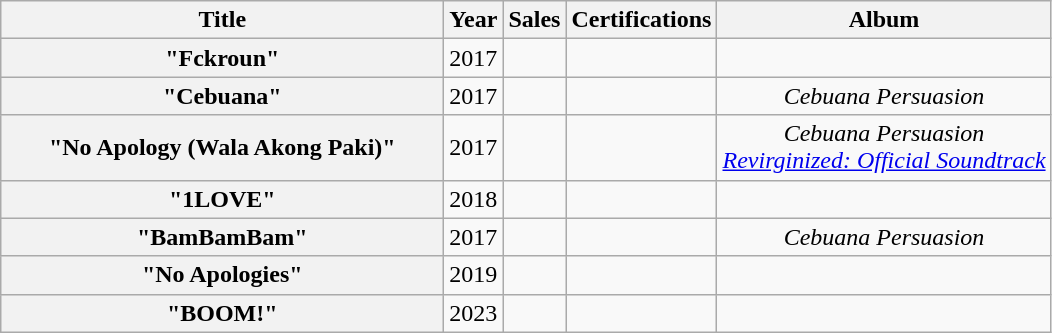<table class="wikitable plainrowheaders" style="text-align:center;">
<tr>
<th scope="col" style="width:18em;">Title</th>
<th scope="col">Year</th>
<th scope="col">Sales</th>
<th scope="col">Certifications</th>
<th scope="col">Album</th>
</tr>
<tr>
<th scope="row">"Fckroun"</th>
<td>2017</td>
<td></td>
<td></td>
<td></td>
</tr>
<tr>
<th scope="row">"Cebuana"</th>
<td>2017</td>
<td></td>
<td></td>
<td><em>Cebuana Persuasion</em></td>
</tr>
<tr>
<th scope="row">"No Apology (Wala Akong Paki)"</th>
<td>2017</td>
<td></td>
<td></td>
<td><em>Cebuana Persuasion</em><br><em><a href='#'>Revirginized: Official Soundtrack</a></em></td>
</tr>
<tr>
<th scope="row">"1LOVE"<br></th>
<td>2018</td>
<td></td>
<td></td>
<td></td>
</tr>
<tr>
<th scope="row">"BamBamBam"</th>
<td>2017</td>
<td></td>
<td></td>
<td><em>Cebuana Persuasion</em></td>
</tr>
<tr>
<th scope="row">"No Apologies"</th>
<td>2019</td>
<td></td>
<td></td>
<td></td>
</tr>
<tr>
<th scope="row">"BOOM!"</th>
<td>2023</td>
<td></td>
<td></td>
<td></td>
</tr>
</table>
